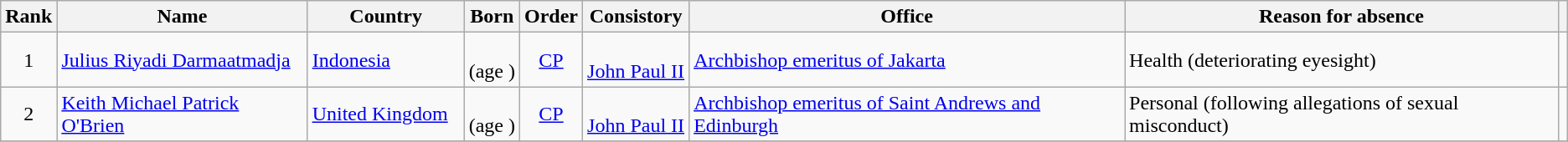<table class="wikitable sortable" style="text-align:center">
<tr>
<th scope="col">Rank</th>
<th scope="col" width="16%">Name</th>
<th scope="col" width="10%">Country</th>
<th scope="col">Born</th>
<th scope="col">Order</th>
<th scope="col">Consistory</th>
<th scope="col">Office</th>
<th scope="col" class="unsortable">Reason for absence</th>
<th scope="col" class="unsortable"></th>
</tr>
<tr>
<td>1</td>
<td scope="row" style="text-align:left" data-sort-value="Darmaatmadja, Julius Riyadi"><a href='#'>Julius Riyadi Darmaatmadja</a> </td>
<td style="text-align:left"><a href='#'>Indonesia</a></td>
<td><br>(age )</td>
<td data-sort-value="2"><a href='#'>CP</a></td>
<td><br><a href='#'>John Paul II</a></td>
<td style="text-align:left"><a href='#'>Archbishop emeritus of Jakarta</a></td>
<td style="text-align:left">Health (deteriorating eyesight)</td>
<td></td>
</tr>
<tr>
<td>2</td>
<td scope="row" style="text-align:left" data-sort-value="OBrien, Keith Michael Patrick"><a href='#'>Keith Michael Patrick O'Brien</a></td>
<td style="text-align:left"><a href='#'>United Kingdom</a></td>
<td><br>(age )</td>
<td data-sort-value="2"><a href='#'>CP</a></td>
<td><br><a href='#'>John Paul II</a></td>
<td style="text-align:left"><a href='#'>Archbishop emeritus of Saint Andrews and Edinburgh</a></td>
<td style="text-align:left">Personal (following allegations of sexual misconduct)</td>
<td></td>
</tr>
<tr>
</tr>
</table>
